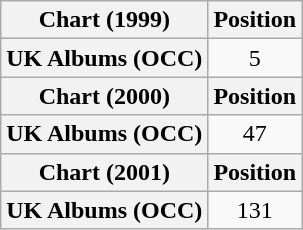<table class="wikitable plainrowheaders" style="text-align:center">
<tr>
<th scope="col">Chart (1999)</th>
<th scope="col">Position</th>
</tr>
<tr>
<th scope="row">UK Albums (OCC)</th>
<td>5</td>
</tr>
<tr>
<th scope="col">Chart (2000)</th>
<th scope="col">Position</th>
</tr>
<tr>
<th scope="row">UK Albums (OCC)</th>
<td>47</td>
</tr>
<tr>
<th scope="col">Chart (2001)</th>
<th scope="col">Position</th>
</tr>
<tr>
<th scope="row">UK Albums (OCC)</th>
<td>131</td>
</tr>
</table>
